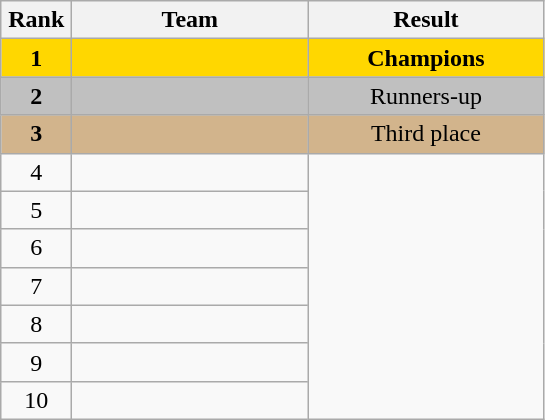<table class="wikitable" style="text-align:center">
<tr>
<th width=40>Rank</th>
<th width=150>Team</th>
<th width=150>Result</th>
</tr>
<tr bgcolor="gold">
<td><strong>1</strong></td>
<td align="left"><strong></strong></td>
<td><strong>Champions</strong></td>
</tr>
<tr bgcolor="silver">
<td><strong>2</strong></td>
<td align="left"></td>
<td>Runners-up</td>
</tr>
<tr bgcolor="tan">
<td><strong>3</strong></td>
<td align="left"></td>
<td>Third place</td>
</tr>
<tr>
<td>4</td>
<td align="left"></td>
<td rowspan=7></td>
</tr>
<tr>
<td>5</td>
<td align="left"></td>
</tr>
<tr>
<td>6</td>
<td align="left"></td>
</tr>
<tr>
<td>7</td>
<td align="left"></td>
</tr>
<tr>
<td>8</td>
<td align="left"></td>
</tr>
<tr>
<td>9</td>
<td align="left"></td>
</tr>
<tr>
<td>10</td>
<td align="left"></td>
</tr>
</table>
